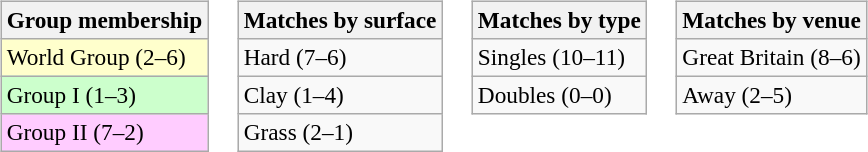<table>
<tr valign=top>
<td><br><table class="wikitable" style=font-size:97%>
<tr>
<th>Group membership</th>
</tr>
<tr style="background:#ffc;">
<td>World Group (2–6)</td>
</tr>
<tr style="background:#cfc;">
<td>Group I (1–3)</td>
</tr>
<tr style="background:#fcf;">
<td>Group II (7–2)</td>
</tr>
</table>
</td>
<td><br><table class="wikitable" style=font-size:97%>
<tr>
<th>Matches by surface</th>
</tr>
<tr>
<td>Hard (7–6)</td>
</tr>
<tr>
<td>Clay (1–4)</td>
</tr>
<tr>
<td>Grass (2–1)</td>
</tr>
</table>
</td>
<td><br><table class="wikitable" style=font-size:97%>
<tr>
<th>Matches by type</th>
</tr>
<tr>
<td>Singles (10–11)</td>
</tr>
<tr>
<td>Doubles (0–0)</td>
</tr>
</table>
</td>
<td><br><table class="wikitable" style=font-size:97%>
<tr>
<th>Matches by venue</th>
</tr>
<tr>
<td>Great Britain (8–6)</td>
</tr>
<tr>
<td>Away (2–5)</td>
</tr>
</table>
</td>
</tr>
</table>
